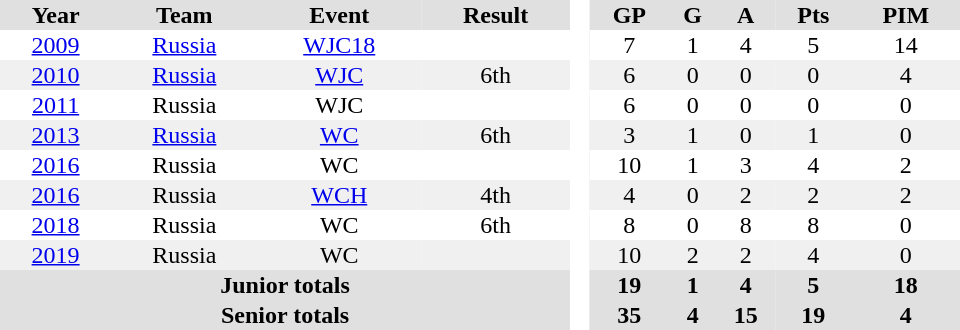<table border="0" cellpadding="1" cellspacing="0" style="text-align:center; width:40em">
<tr ALIGN="center" bgcolor="#e0e0e0">
<th>Year</th>
<th>Team</th>
<th>Event</th>
<th>Result</th>
<th rowspan="99" bgcolor="#ffffff"> </th>
<th>GP</th>
<th>G</th>
<th>A</th>
<th>Pts</th>
<th>PIM</th>
</tr>
<tr>
<td><a href='#'>2009</a></td>
<td><a href='#'>Russia</a></td>
<td><a href='#'>WJC18</a></td>
<td></td>
<td>7</td>
<td>1</td>
<td>4</td>
<td>5</td>
<td>14</td>
</tr>
<tr bgcolor="#f0f0f0">
<td><a href='#'>2010</a></td>
<td><a href='#'>Russia</a></td>
<td><a href='#'>WJC</a></td>
<td>6th</td>
<td>6</td>
<td>0</td>
<td>0</td>
<td>0</td>
<td>4</td>
</tr>
<tr>
<td><a href='#'>2011</a></td>
<td>Russia</td>
<td>WJC</td>
<td></td>
<td>6</td>
<td>0</td>
<td>0</td>
<td>0</td>
<td>0</td>
</tr>
<tr bgcolor="#f0f0f0">
<td><a href='#'>2013</a></td>
<td><a href='#'>Russia</a></td>
<td><a href='#'>WC</a></td>
<td>6th</td>
<td>3</td>
<td>1</td>
<td>0</td>
<td>1</td>
<td>0</td>
</tr>
<tr>
<td><a href='#'>2016</a></td>
<td>Russia</td>
<td>WC</td>
<td></td>
<td>10</td>
<td>1</td>
<td>3</td>
<td>4</td>
<td>2</td>
</tr>
<tr bgcolor="#f0f0f0">
<td><a href='#'>2016</a></td>
<td>Russia</td>
<td><a href='#'>WCH</a></td>
<td>4th</td>
<td>4</td>
<td>0</td>
<td>2</td>
<td>2</td>
<td>2</td>
</tr>
<tr>
<td><a href='#'>2018</a></td>
<td>Russia</td>
<td>WC</td>
<td>6th</td>
<td>8</td>
<td>0</td>
<td>8</td>
<td>8</td>
<td>0</td>
</tr>
<tr bgcolor="#f0f0f0">
<td><a href='#'>2019</a></td>
<td>Russia</td>
<td>WC</td>
<td></td>
<td>10</td>
<td>2</td>
<td>2</td>
<td>4</td>
<td>0</td>
</tr>
<tr bgcolor="#e0e0e0">
<th colspan="4">Junior totals</th>
<th>19</th>
<th>1</th>
<th>4</th>
<th>5</th>
<th>18</th>
</tr>
<tr bgcolor="#e0e0e0">
<th colspan="4">Senior totals</th>
<th>35</th>
<th>4</th>
<th>15</th>
<th>19</th>
<th>4</th>
</tr>
</table>
